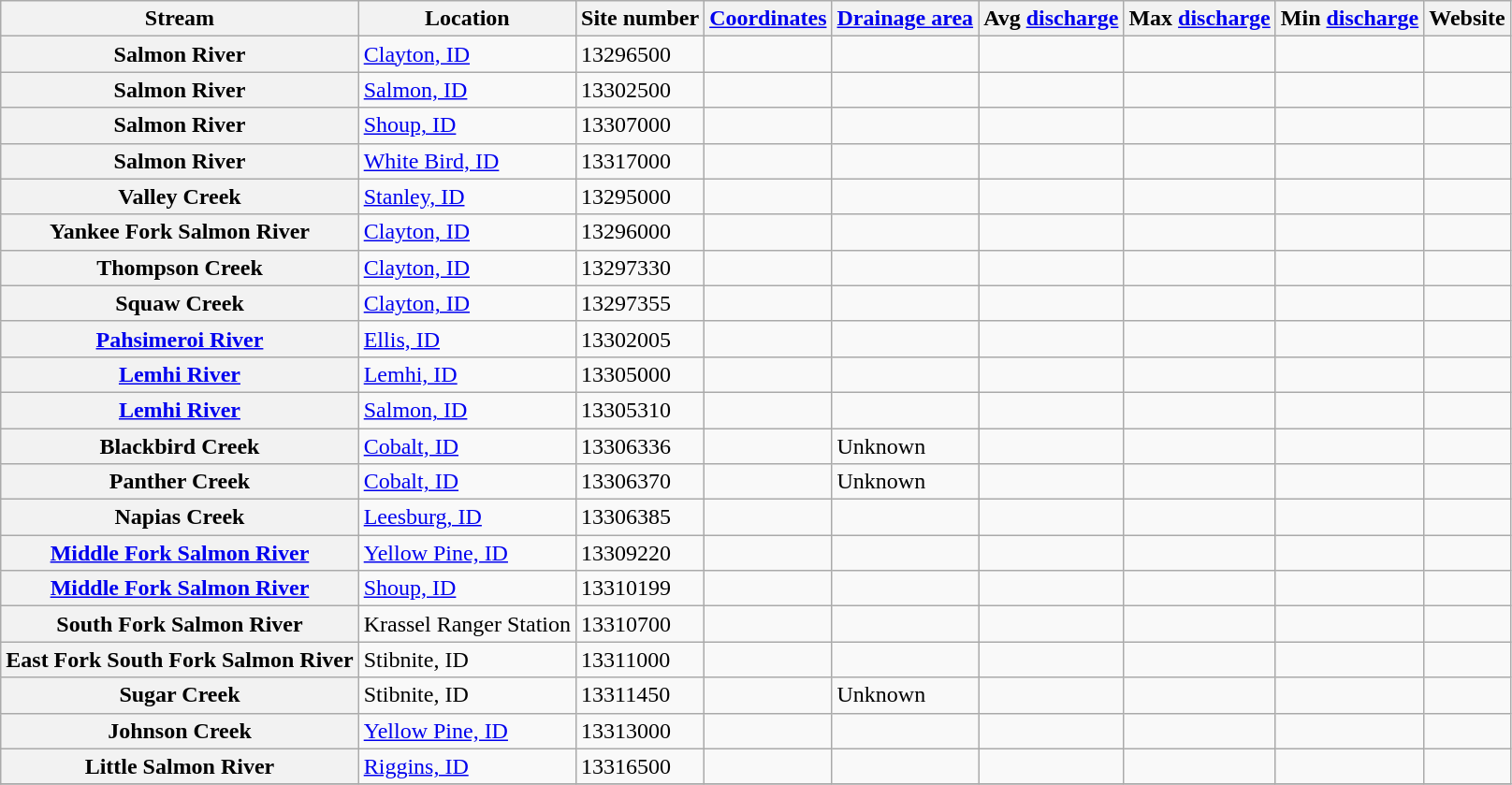<table class="wikitable sortable">
<tr>
<th scope="col">Stream</th>
<th scope="col">Location</th>
<th scope="col">Site number</th>
<th scope="col"><a href='#'>Coordinates</a></th>
<th scope="col"><a href='#'>Drainage area</a></th>
<th scope="col">Avg <a href='#'>discharge</a></th>
<th scope="col">Max <a href='#'>discharge</a></th>
<th scope="col">Min <a href='#'>discharge</a></th>
<th scope="col">Website</th>
</tr>
<tr>
<th scope="row">Salmon River</th>
<td><a href='#'>Clayton, ID</a></td>
<td>13296500</td>
<td></td>
<td></td>
<td></td>
<td></td>
<td></td>
<td></td>
</tr>
<tr>
<th scope="row">Salmon River</th>
<td><a href='#'>Salmon, ID</a></td>
<td>13302500</td>
<td></td>
<td></td>
<td></td>
<td></td>
<td></td>
<td></td>
</tr>
<tr>
<th scope="row">Salmon River</th>
<td><a href='#'>Shoup, ID</a></td>
<td>13307000</td>
<td></td>
<td></td>
<td></td>
<td></td>
<td></td>
<td></td>
</tr>
<tr>
<th scope="row">Salmon River</th>
<td><a href='#'>White Bird, ID</a></td>
<td>13317000</td>
<td></td>
<td></td>
<td></td>
<td></td>
<td></td>
<td></td>
</tr>
<tr>
<th scope="row">Valley Creek</th>
<td><a href='#'>Stanley, ID</a></td>
<td>13295000</td>
<td></td>
<td></td>
<td></td>
<td></td>
<td></td>
<td></td>
</tr>
<tr>
<th scope="row">Yankee Fork Salmon River</th>
<td><a href='#'>Clayton, ID</a></td>
<td>13296000</td>
<td></td>
<td></td>
<td></td>
<td></td>
<td></td>
<td></td>
</tr>
<tr>
<th scope="row">Thompson Creek</th>
<td><a href='#'>Clayton, ID</a></td>
<td>13297330</td>
<td></td>
<td></td>
<td></td>
<td></td>
<td></td>
<td></td>
</tr>
<tr>
<th scope="row">Squaw Creek</th>
<td><a href='#'>Clayton, ID</a></td>
<td>13297355</td>
<td></td>
<td></td>
<td></td>
<td></td>
<td></td>
<td></td>
</tr>
<tr>
<th scope="row"><a href='#'>Pahsimeroi River</a></th>
<td><a href='#'>Ellis, ID</a></td>
<td>13302005</td>
<td></td>
<td></td>
<td></td>
<td></td>
<td></td>
<td></td>
</tr>
<tr>
<th scope="row"><a href='#'>Lemhi River</a></th>
<td><a href='#'>Lemhi, ID</a></td>
<td>13305000</td>
<td></td>
<td></td>
<td></td>
<td></td>
<td></td>
<td></td>
</tr>
<tr>
<th scope="row"><a href='#'>Lemhi River</a></th>
<td><a href='#'>Salmon, ID</a></td>
<td>13305310</td>
<td></td>
<td></td>
<td></td>
<td></td>
<td></td>
<td></td>
</tr>
<tr>
<th scope="row">Blackbird Creek</th>
<td><a href='#'>Cobalt, ID</a></td>
<td>13306336</td>
<td></td>
<td>Unknown</td>
<td></td>
<td></td>
<td></td>
<td></td>
</tr>
<tr>
<th scope="row">Panther Creek</th>
<td><a href='#'>Cobalt, ID</a></td>
<td>13306370</td>
<td></td>
<td>Unknown</td>
<td></td>
<td></td>
<td></td>
<td></td>
</tr>
<tr>
<th scope="row">Napias Creek</th>
<td><a href='#'>Leesburg, ID</a></td>
<td>13306385</td>
<td></td>
<td></td>
<td></td>
<td></td>
<td></td>
<td></td>
</tr>
<tr>
<th scope="row"><a href='#'>Middle Fork Salmon River</a></th>
<td><a href='#'>Yellow Pine, ID</a></td>
<td>13309220</td>
<td></td>
<td></td>
<td></td>
<td></td>
<td></td>
<td></td>
</tr>
<tr>
<th scope="row"><a href='#'>Middle Fork Salmon River</a></th>
<td MF Mouth><a href='#'>Shoup, ID</a></td>
<td>13310199</td>
<td></td>
<td></td>
<td></td>
<td></td>
<td></td>
<td></td>
</tr>
<tr>
<th scope="row">South Fork Salmon River</th>
<td>Krassel Ranger Station</td>
<td>13310700</td>
<td></td>
<td></td>
<td></td>
<td></td>
<td></td>
<td></td>
</tr>
<tr>
<th scope="row">East Fork South Fork Salmon River</th>
<td>Stibnite, ID</td>
<td>13311000</td>
<td></td>
<td></td>
<td></td>
<td></td>
<td></td>
<td></td>
</tr>
<tr>
<th scope="row">Sugar Creek</th>
<td>Stibnite, ID</td>
<td>13311450</td>
<td></td>
<td>Unknown</td>
<td></td>
<td></td>
<td></td>
<td></td>
</tr>
<tr>
<th scope="row">Johnson Creek</th>
<td><a href='#'>Yellow Pine, ID</a></td>
<td>13313000</td>
<td></td>
<td></td>
<td></td>
<td></td>
<td></td>
<td></td>
</tr>
<tr>
<th scope="row">Little Salmon River</th>
<td><a href='#'>Riggins, ID</a></td>
<td>13316500</td>
<td></td>
<td></td>
<td></td>
<td></td>
<td></td>
<td></td>
</tr>
<tr>
</tr>
</table>
